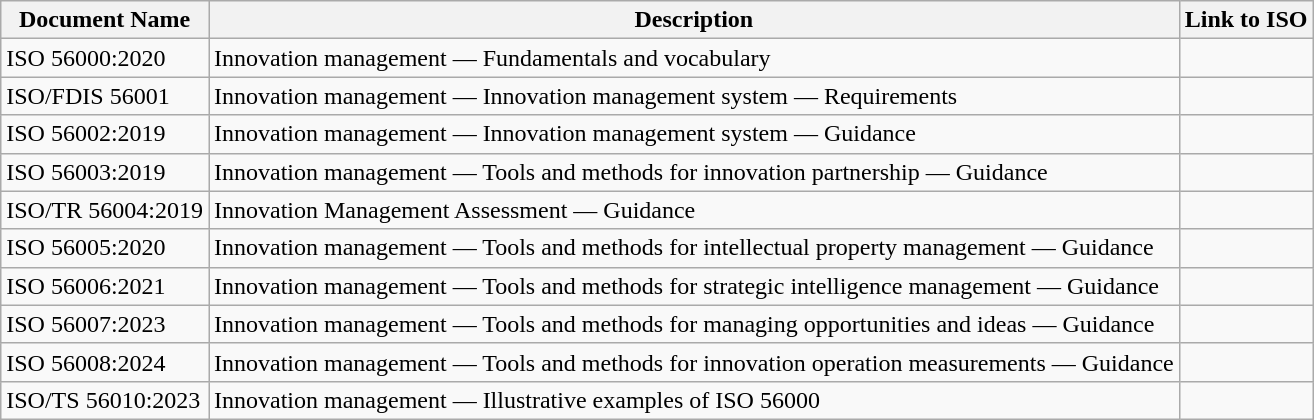<table class="wikitable">
<tr>
<th>Document Name</th>
<th>Description</th>
<th>Link to ISO</th>
</tr>
<tr>
<td>ISO 56000:2020</td>
<td>Innovation management — Fundamentals and vocabulary</td>
<td></td>
</tr>
<tr>
<td>ISO/FDIS 56001</td>
<td>Innovation management — Innovation management system — Requirements</td>
<td></td>
</tr>
<tr>
<td>ISO 56002:2019</td>
<td>Innovation management — Innovation management system — Guidance</td>
<td></td>
</tr>
<tr>
<td>ISO 56003:2019</td>
<td>Innovation management — Tools and methods for innovation partnership — Guidance</td>
<td></td>
</tr>
<tr>
<td>ISO/TR 56004:2019</td>
<td>Innovation Management Assessment — Guidance</td>
<td></td>
</tr>
<tr>
<td>ISO 56005:2020</td>
<td>Innovation management — Tools and methods for intellectual property management — Guidance</td>
<td></td>
</tr>
<tr>
<td>ISO 56006:2021</td>
<td>Innovation management — Tools and methods for strategic intelligence management — Guidance</td>
<td></td>
</tr>
<tr>
<td>ISO 56007:2023</td>
<td>Innovation management — Tools and methods for managing opportunities and ideas — Guidance</td>
<td></td>
</tr>
<tr>
<td>ISO 56008:2024</td>
<td>Innovation management — Tools and methods for innovation operation measurements — Guidance</td>
<td></td>
</tr>
<tr>
<td>ISO/TS 56010:2023</td>
<td>Innovation management — Illustrative examples of ISO 56000</td>
<td></td>
</tr>
</table>
